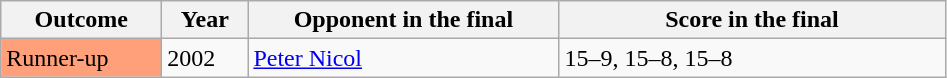<table class="sortable wikitable">
<tr>
<th width="100">Outcome</th>
<th width="50">Year</th>
<th width="200">Opponent in the final</th>
<th width="250">Score in the final</th>
</tr>
<tr>
<td bgcolor="ffa07a">Runner-up</td>
<td>2002</td>
<td>    <a href='#'>Peter Nicol</a></td>
<td>15–9, 15–8, 15–8</td>
</tr>
</table>
